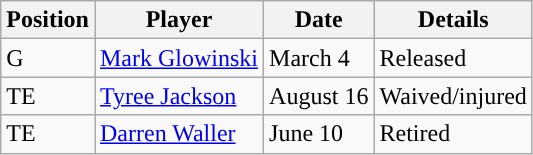<table class="wikitable">
<tr>
<th>Position</th>
<th>Player</th>
<th>Date</th>
<th>Details</th>
</tr>
<tr>
<td>G</td>
<td><a href='#'>Mark Glowinski</a></td>
<td>March 4</td>
<td>Released</td>
</tr>
<tr>
<td>TE</td>
<td><a href='#'>Tyree Jackson</a></td>
<td>August 16</td>
<td>Waived/injured</td>
</tr>
<tr>
<td>TE</td>
<td><a href='#'>Darren Waller</a></td>
<td>June 10</td>
<td>Retired</td>
</tr>
</table>
